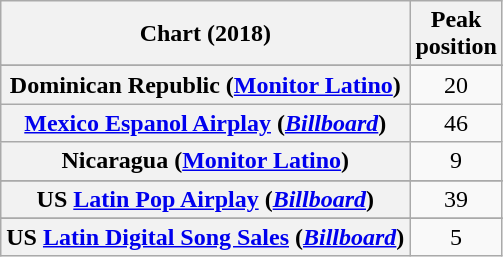<table class="wikitable sortable plainrowheaders" style="text-align:center">
<tr>
<th scope="col">Chart (2018)</th>
<th scope="col">Peak<br>position</th>
</tr>
<tr>
</tr>
<tr>
<th scope="row">Dominican Republic (<a href='#'>Monitor Latino</a>)</th>
<td>20</td>
</tr>
<tr>
<th scope="row"><a href='#'>Mexico Espanol Airplay</a> (<em><a href='#'>Billboard</a></em>)</th>
<td>46</td>
</tr>
<tr>
<th scope="row">Nicaragua (<a href='#'>Monitor Latino</a>)</th>
<td>9</td>
</tr>
<tr>
</tr>
<tr>
</tr>
<tr>
<th scope="row">US <a href='#'>Latin Pop Airplay</a> (<em><a href='#'>Billboard</a></em>)</th>
<td>39</td>
</tr>
<tr>
</tr>
<tr>
</tr>
<tr>
<th scope="row">US <a href='#'>Latin Digital Song Sales</a> (<em><a href='#'>Billboard</a></em>)</th>
<td>5</td>
</tr>
</table>
